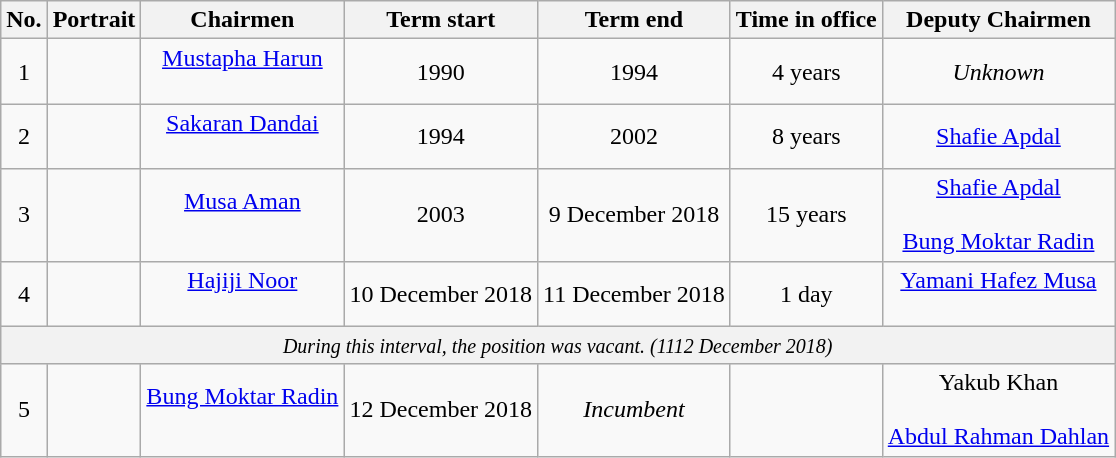<table class="wikitable" style="text-align: center;">
<tr>
<th>No.</th>
<th>Portrait</th>
<th>Chairmen</th>
<th>Term start</th>
<th>Term end</th>
<th>Time in office</th>
<th>Deputy Chairmen</th>
</tr>
<tr>
<td>1</td>
<td></td>
<td><a href='#'>Mustapha Harun</a> <br>  <br> </td>
<td>1990</td>
<td>1994</td>
<td>4 years</td>
<td><em>Unknown</em></td>
</tr>
<tr>
<td>2</td>
<td></td>
<td><a href='#'>Sakaran Dandai</a> <br>  <br> </td>
<td>1994</td>
<td>2002</td>
<td>8 years</td>
<td><a href='#'>Shafie Apdal</a> <br> </td>
</tr>
<tr>
<td>3</td>
<td></td>
<td><a href='#'>Musa Aman</a> <br>  <br> </td>
<td>2003</td>
<td>9 December 2018</td>
<td>15 years</td>
<td><a href='#'>Shafie Apdal</a> <br>  <br> <a href='#'>Bung Moktar Radin</a> <br> </td>
</tr>
<tr>
<td>4</td>
<td></td>
<td><a href='#'>Hajiji Noor</a> <br>  <br> </td>
<td>10 December 2018</td>
<td>11 December 2018</td>
<td>1 day <br> </td>
<td><a href='#'>Yamani Hafez Musa</a> <br>  <br> </td>
</tr>
<tr>
<th colspan="7" style="font-weight:normal"><em><small>During this interval, the position was vacant. (1112 December 2018)</small></em></th>
</tr>
<tr>
<td>5</td>
<td></td>
<td><a href='#'>Bung Moktar Radin</a> <br>  <br> </td>
<td>12 December 2018</td>
<td><em>Incumbent</em></td>
<td></td>
<td>Yakub Khan <br>  <br> <a href='#'>Abdul Rahman Dahlan</a> <br> </td>
</tr>
</table>
